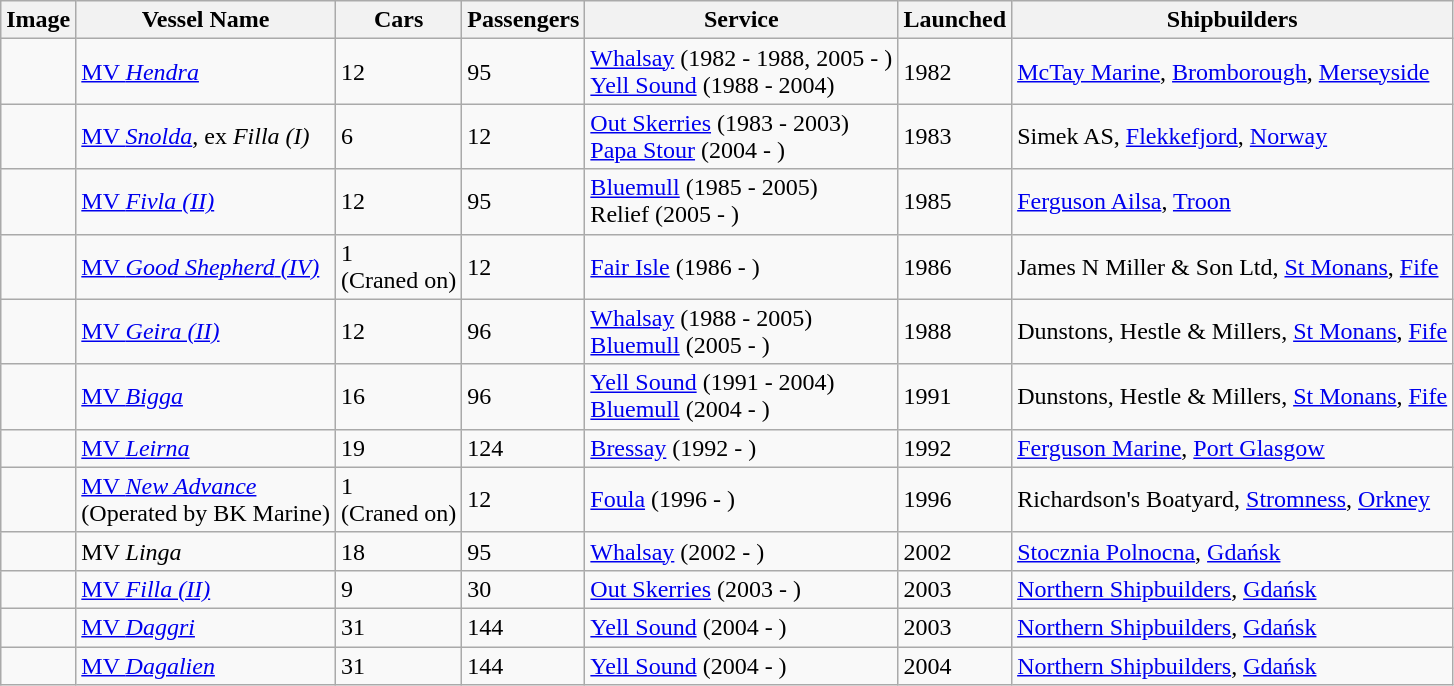<table class="wikitable sortable">
<tr>
<th>Image</th>
<th>Vessel Name</th>
<th>Cars</th>
<th>Passengers</th>
<th>Service</th>
<th>Launched</th>
<th>Shipbuilders</th>
</tr>
<tr>
<td></td>
<td><a href='#'>MV <em>Hendra</em></a></td>
<td>12</td>
<td>95</td>
<td><a href='#'>Whalsay</a> (1982 - 1988, 2005 - )<br><a href='#'>Yell Sound</a> (1988 - 2004)</td>
<td>1982</td>
<td><a href='#'>McTay Marine</a>, <a href='#'>Bromborough</a>, <a href='#'>Merseyside</a></td>
</tr>
<tr>
<td></td>
<td><a href='#'>MV <em>Snolda</em></a>, ex <em>Filla (I)</em></td>
<td>6</td>
<td>12</td>
<td><a href='#'>Out Skerries</a> (1983 - 2003)<br><a href='#'>Papa Stour</a> (2004 - )</td>
<td>1983</td>
<td>Simek AS, <a href='#'>Flekkefjord</a>, <a href='#'>Norway</a></td>
</tr>
<tr>
<td></td>
<td><a href='#'>MV <em>Fivla (II)</em></a></td>
<td>12</td>
<td>95</td>
<td><a href='#'>Bluemull</a> (1985 - 2005)<br>Relief (2005 - )</td>
<td>1985</td>
<td><a href='#'>Ferguson Ailsa</a>, <a href='#'>Troon</a></td>
</tr>
<tr>
<td></td>
<td><a href='#'>MV <em>Good Shepherd</em> <em>(IV)</em></a></td>
<td>1<br>(Craned on)</td>
<td>12</td>
<td><a href='#'>Fair Isle</a> (1986 - )</td>
<td>1986</td>
<td>James N Miller & Son Ltd, <a href='#'>St Monans</a>, <a href='#'>Fife</a></td>
</tr>
<tr>
<td></td>
<td><a href='#'>MV <em>Geira (II)</em></a></td>
<td>12</td>
<td>96</td>
<td><a href='#'>Whalsay</a> (1988 - 2005)<br><a href='#'>Bluemull</a> (2005 - )</td>
<td>1988</td>
<td>Dunstons, Hestle & Millers, <a href='#'>St Monans</a>, <a href='#'>Fife</a></td>
</tr>
<tr>
<td></td>
<td><a href='#'>MV <em>Bigga</em></a></td>
<td>16</td>
<td>96</td>
<td><a href='#'>Yell Sound</a> (1991 - 2004)<br><a href='#'>Bluemull</a> (2004 - )</td>
<td>1991</td>
<td>Dunstons, Hestle & Millers, <a href='#'>St Monans</a>, <a href='#'>Fife</a></td>
</tr>
<tr>
<td></td>
<td><a href='#'>MV <em>Leirna</em></a></td>
<td>19</td>
<td>124</td>
<td><a href='#'>Bressay</a> (1992 - )</td>
<td>1992</td>
<td><a href='#'>Ferguson Marine</a>, <a href='#'>Port Glasgow</a></td>
</tr>
<tr>
<td></td>
<td><a href='#'>MV <em>New Advance</em></a><br>(Operated by BK Marine)</td>
<td>1<br>(Craned on)</td>
<td>12</td>
<td><a href='#'>Foula</a> (1996 - )</td>
<td>1996</td>
<td>Richardson's Boatyard, <a href='#'>Stromness</a>, <a href='#'>Orkney</a></td>
</tr>
<tr>
<td></td>
<td>MV <em>Linga</em></td>
<td>18</td>
<td>95</td>
<td><a href='#'>Whalsay</a> (2002 - )</td>
<td>2002</td>
<td><a href='#'>Stocznia Polnocna</a>, <a href='#'>Gdańsk</a></td>
</tr>
<tr>
<td></td>
<td><a href='#'>MV <em>Filla (II)</em></a></td>
<td>9</td>
<td>30</td>
<td><a href='#'>Out Skerries</a> (2003 - )</td>
<td>2003</td>
<td><a href='#'>Northern Shipbuilders</a>, <a href='#'>Gdańsk</a></td>
</tr>
<tr>
<td></td>
<td><a href='#'>MV <em>Daggri</em></a></td>
<td>31</td>
<td>144</td>
<td><a href='#'>Yell Sound</a> (2004 - )</td>
<td>2003</td>
<td><a href='#'>Northern Shipbuilders</a>, <a href='#'>Gdańsk</a></td>
</tr>
<tr>
<td></td>
<td><a href='#'>MV <em>Dagalien</em></a></td>
<td>31</td>
<td>144</td>
<td><a href='#'>Yell Sound</a> (2004 - )</td>
<td>2004</td>
<td><a href='#'>Northern Shipbuilders</a>, <a href='#'>Gdańsk</a></td>
</tr>
</table>
